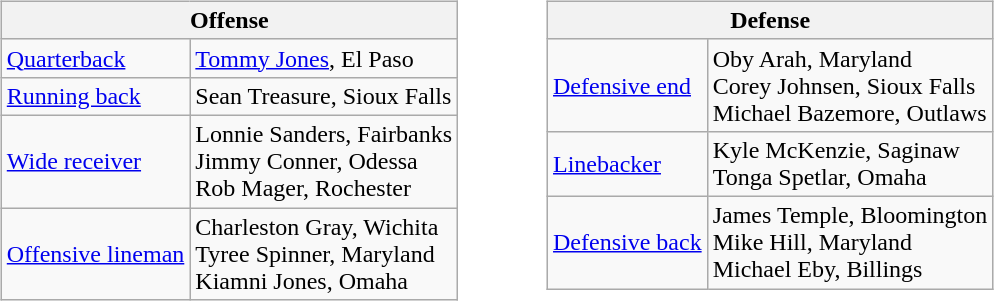<table border=0>
<tr valign="top">
<td><br><table class="wikitable">
<tr>
<th colspan="2">Offense</th>
</tr>
<tr>
<td><a href='#'>Quarterback</a></td>
<td><a href='#'>Tommy Jones</a>, El Paso</td>
</tr>
<tr>
<td><a href='#'>Running back</a></td>
<td>Sean Treasure, Sioux Falls</td>
</tr>
<tr>
<td><a href='#'>Wide receiver</a></td>
<td>Lonnie Sanders, Fairbanks<br>Jimmy Conner, Odessa<br>Rob Mager, Rochester</td>
</tr>
<tr>
<td><a href='#'>Offensive lineman</a></td>
<td>Charleston Gray, Wichita<br>Tyree Spinner, Maryland<br>Kiamni Jones, Omaha</td>
</tr>
</table>
</td>
<td style="padding-left:40px;"><br><table class="wikitable">
<tr>
<th colspan="2">Defense</th>
</tr>
<tr>
<td><a href='#'>Defensive end</a></td>
<td>Oby Arah, Maryland<br>Corey Johnsen, Sioux Falls<br>Michael Bazemore, Outlaws</td>
</tr>
<tr>
<td><a href='#'>Linebacker</a></td>
<td>Kyle McKenzie, Saginaw<br>Tonga Spetlar, Omaha</td>
</tr>
<tr>
<td><a href='#'>Defensive back</a></td>
<td>James Temple, Bloomington<br>Mike Hill, Maryland<br>Michael Eby, Billings</td>
</tr>
</table>
</td>
</tr>
</table>
